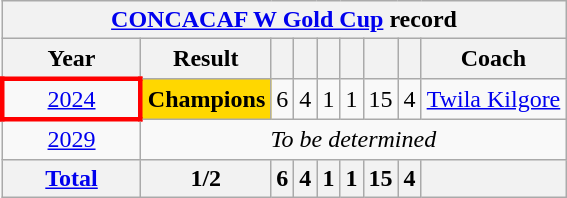<table class="wikitable"  style="text-align:center;">
<tr>
<th colspan=9><a href='#'>CONCACAF W Gold Cup</a> record</th>
</tr>
<tr>
<th width=85>Year</th>
<th>Result</th>
<th></th>
<th></th>
<th></th>
<th></th>
<th></th>
<th></th>
<th>Coach</th>
</tr>
<tr>
<td style="border: 3px solid red"> <a href='#'>2024</a></td>
<td style="background:gold;"><strong>Champions</strong></td>
<td>6</td>
<td>4</td>
<td>1</td>
<td>1</td>
<td>15</td>
<td>4</td>
<td><a href='#'>Twila Kilgore</a></td>
</tr>
<tr>
<td> <a href='#'>2029</a></td>
<td colspan=8><em>To be determined</em> </td>
</tr>
<tr>
<th><a href='#'>Total</a></th>
<th>1/2</th>
<th>6</th>
<th>4</th>
<th>1</th>
<th>1</th>
<th>15</th>
<th>4</th>
<th></th>
</tr>
</table>
